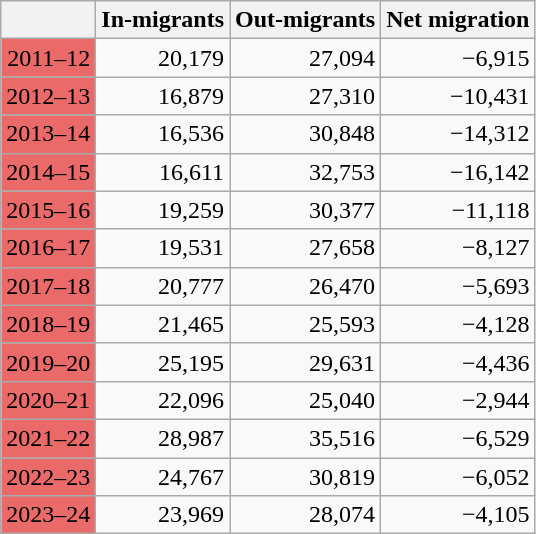<table class="wikitable">
<tr>
<th></th>
<th>In-migrants</th>
<th>Out-migrants</th>
<th>Net migration</th>
</tr>
<tr align="right">
<td style="background: #EA6A6A;">2011–12</td>
<td> 20,179</td>
<td> 27,094</td>
<td> −6,915</td>
</tr>
<tr align="right">
<td style="background: #EA6A6A;">2012–13</td>
<td> 16,879</td>
<td> 27,310</td>
<td> −10,431</td>
</tr>
<tr align="right">
<td style="background: #EA6A6A;">2013–14</td>
<td> 16,536</td>
<td> 30,848</td>
<td> −14,312</td>
</tr>
<tr align="right">
<td style="background: #EA6A6A;">2014–15</td>
<td> 16,611</td>
<td> 32,753</td>
<td> −16,142</td>
</tr>
<tr align="right">
<td style="background: #EA6A6A;">2015–16</td>
<td> 19,259</td>
<td> 30,377</td>
<td> −11,118</td>
</tr>
<tr align="right">
<td style="background: #EA6A6A;">2016–17</td>
<td> 19,531</td>
<td> 27,658</td>
<td> −8,127</td>
</tr>
<tr align="right">
<td style="background: #EA6A6A;">2017–18</td>
<td> 20,777</td>
<td> 26,470</td>
<td> −5,693</td>
</tr>
<tr align="right">
<td style="background: #EA6A6A;">2018–19</td>
<td> 21,465</td>
<td> 25,593</td>
<td> −4,128</td>
</tr>
<tr align="right">
<td style="background: #EA6A6A;">2019–20</td>
<td> 25,195</td>
<td> 29,631</td>
<td> −4,436</td>
</tr>
<tr align="right">
<td style="background: #EA6A6A;">2020–21</td>
<td> 22,096</td>
<td> 25,040</td>
<td> −2,944</td>
</tr>
<tr align="right">
<td style="background: #EA6A6A;">2021–22</td>
<td> 28,987</td>
<td> 35,516</td>
<td> −6,529</td>
</tr>
<tr align="right">
<td style="background: #EA6A6A;">2022–23</td>
<td> 24,767</td>
<td> 30,819</td>
<td> −6,052</td>
</tr>
<tr align="right">
<td style="background: #EA6A6A;">2023–24</td>
<td> 23,969</td>
<td> 28,074</td>
<td> −4,105</td>
</tr>
</table>
